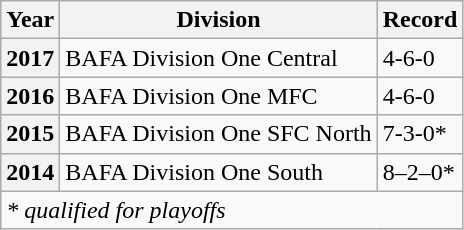<table class="wikitable">
<tr>
<th>Year</th>
<th>Division</th>
<th>Record</th>
</tr>
<tr>
<th>2017</th>
<td>BAFA Division One Central</td>
<td>4-6-0</td>
</tr>
<tr>
<th>2016</th>
<td>BAFA Division One MFC</td>
<td>4-6-0</td>
</tr>
<tr>
<th>2015</th>
<td>BAFA Division One SFC North</td>
<td>7-3-0*</td>
</tr>
<tr>
<th>2014</th>
<td>BAFA Division One South</td>
<td>8–2–0*</td>
</tr>
<tr>
<td colspan="3"><em>* qualified for playoffs</em></td>
</tr>
</table>
